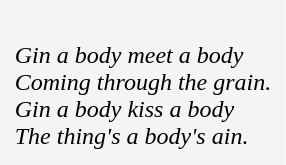<table cellpadding=10 border="0" align=center>
<tr>
<td bgcolor=#f4f4f4><br><em>Gin a body meet a body</em><br> 
<em>Coming through the grain.</em><br> 
<em>Gin a body kiss a body</em><br> 
<em>The thing's a body's ain.</em><br></td>
</tr>
</table>
